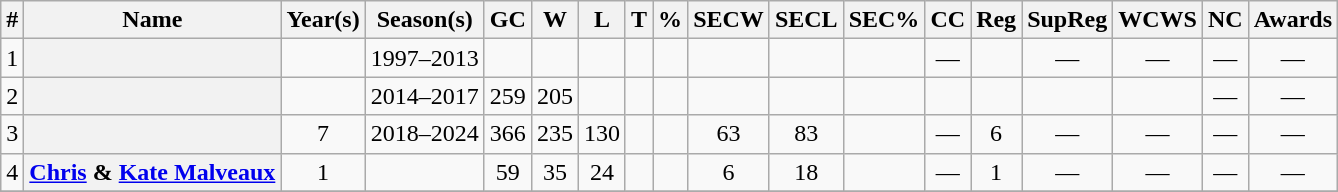<table class="wikitable sortable" style="text-align:center">
<tr>
<th scope="col" class="unsortable">#</th>
<th scope="col">Name</th>
<th scope="col">Year(s)</th>
<th scope="col">Season(s)</th>
<th scope="col">GC</th>
<th scope="col">W</th>
<th scope="col">L</th>
<th scope="col">T</th>
<th scope="col">%</th>
<th scope="col">SECW</th>
<th scope="col">SECL</th>
<th scope="col">SEC%</th>
<th scope="col">CC</th>
<th scope="col">Reg</th>
<th scope="col">SupReg</th>
<th scope="col">WCWS</th>
<th scope="col">NC</th>
<th scope="col" class="unsortable">Awards</th>
</tr>
<tr>
<td>1</td>
<th scope="row"></th>
<td></td>
<td>1997–2013</td>
<td></td>
<td></td>
<td></td>
<td></td>
<td></td>
<td></td>
<td></td>
<td></td>
<td>—</td>
<td></td>
<td>—</td>
<td>—</td>
<td>—</td>
<td>—</td>
</tr>
<tr>
<td>2</td>
<th scope="row"></th>
<td></td>
<td>2014–2017</td>
<td>259</td>
<td>205</td>
<td></td>
<td></td>
<td></td>
<td></td>
<td></td>
<td></td>
<td></td>
<td></td>
<td></td>
<td></td>
<td>—</td>
<td>—</td>
</tr>
<tr>
<td>3</td>
<th scope="row"></th>
<td>7</td>
<td>2018–2024</td>
<td>366</td>
<td>235</td>
<td>130</td>
<td></td>
<td></td>
<td>63</td>
<td>83</td>
<td></td>
<td>—</td>
<td>6</td>
<td>—</td>
<td>—</td>
<td>—</td>
<td>—</td>
</tr>
<tr>
<td>4</td>
<th scope="row"><a href='#'>Chris</a> & <a href='#'>Kate Malveaux</a></th>
<td>1</td>
<td></td>
<td>59</td>
<td>35</td>
<td>24</td>
<td></td>
<td></td>
<td>6</td>
<td>18</td>
<td></td>
<td>—</td>
<td>1</td>
<td>—</td>
<td>—</td>
<td>—</td>
<td>—</td>
</tr>
<tr>
</tr>
</table>
